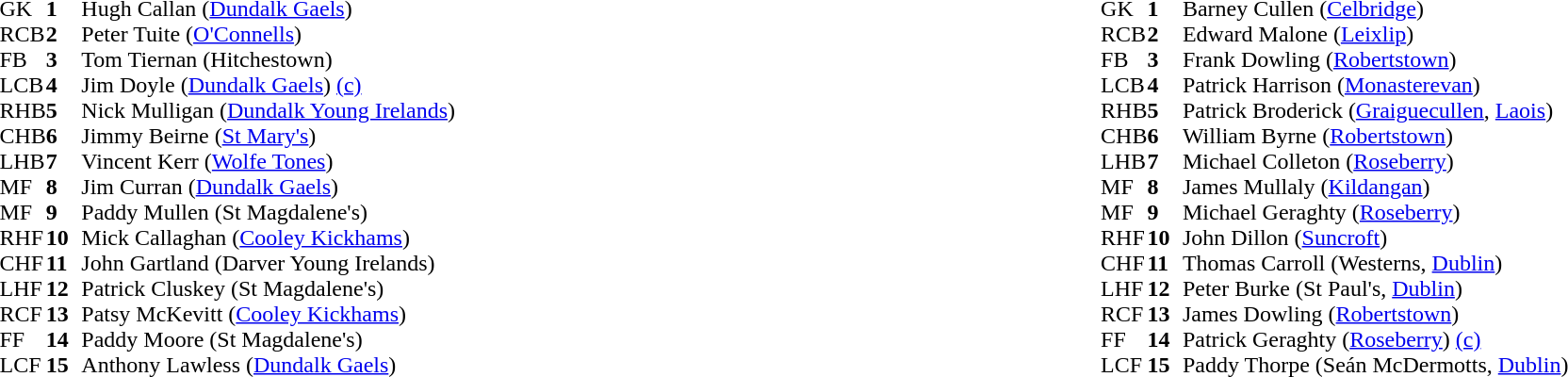<table style="width:100%;">
<tr>
<td style="vertical-align:top; width:50%"><br><table cellspacing="0" cellpadding="0">
<tr>
<th width="25"></th>
<th width="25"></th>
</tr>
<tr>
<td>GK</td>
<td><strong>1</strong></td>
<td>Hugh Callan (<a href='#'>Dundalk Gaels</a>)</td>
</tr>
<tr>
<td>RCB</td>
<td><strong>2</strong></td>
<td>Peter Tuite (<a href='#'>O'Connells</a>)</td>
</tr>
<tr>
<td>FB</td>
<td><strong>3</strong></td>
<td>Tom Tiernan (Hitchestown)</td>
</tr>
<tr>
<td>LCB</td>
<td><strong>4</strong></td>
<td>Jim Doyle (<a href='#'>Dundalk Gaels</a>) <a href='#'>(c)</a></td>
</tr>
<tr>
<td>RHB</td>
<td><strong>5</strong></td>
<td>Nick Mulligan (<a href='#'>Dundalk Young Irelands</a>)</td>
</tr>
<tr>
<td>CHB</td>
<td><strong>6</strong></td>
<td>Jimmy Beirne (<a href='#'>St Mary's</a>)</td>
</tr>
<tr>
<td>LHB</td>
<td><strong>7</strong></td>
<td>Vincent Kerr (<a href='#'>Wolfe Tones</a>)</td>
</tr>
<tr>
<td>MF</td>
<td><strong>8</strong></td>
<td>Jim Curran (<a href='#'>Dundalk Gaels</a>)</td>
</tr>
<tr>
<td>MF</td>
<td><strong>9</strong></td>
<td>Paddy Mullen (St Magdalene's)</td>
</tr>
<tr>
<td>RHF</td>
<td><strong>10</strong></td>
<td>Mick Callaghan (<a href='#'>Cooley Kickhams</a>)</td>
</tr>
<tr>
<td>CHF</td>
<td><strong>11</strong></td>
<td>John Gartland (Darver Young Irelands)</td>
</tr>
<tr>
<td>LHF</td>
<td><strong>12</strong></td>
<td>Patrick Cluskey (St Magdalene's)</td>
</tr>
<tr>
<td>RCF</td>
<td><strong>13</strong></td>
<td>Patsy McKevitt (<a href='#'>Cooley Kickhams</a>)</td>
</tr>
<tr>
<td>FF</td>
<td><strong>14</strong></td>
<td>Paddy Moore (St Magdalene's)</td>
</tr>
<tr>
<td>LCF</td>
<td><strong>15</strong></td>
<td>Anthony Lawless (<a href='#'>Dundalk Gaels</a>)</td>
</tr>
<tr>
</tr>
</table>
</td>
<td style="vertical-align:top; width:50%"><br><table cellspacing="0" cellpadding="0" style="margin:auto">
<tr>
<th width="25"></th>
<th width="25"></th>
</tr>
<tr>
<td>GK</td>
<td><strong>1</strong></td>
<td>Barney Cullen (<a href='#'>Celbridge</a>)</td>
</tr>
<tr>
<td>RCB</td>
<td><strong>2</strong></td>
<td>Edward Malone (<a href='#'>Leixlip</a>)</td>
</tr>
<tr>
<td>FB</td>
<td><strong>3</strong></td>
<td>Frank Dowling (<a href='#'>Robertstown</a>)</td>
</tr>
<tr>
<td>LCB</td>
<td><strong>4</strong></td>
<td>Patrick Harrison (<a href='#'>Monasterevan</a>)</td>
</tr>
<tr>
<td>RHB</td>
<td><strong>5</strong></td>
<td>Patrick Broderick (<a href='#'>Graiguecullen</a>, <a href='#'>Laois</a>)</td>
</tr>
<tr>
<td>CHB</td>
<td><strong>6</strong></td>
<td>William Byrne (<a href='#'>Robertstown</a>)</td>
</tr>
<tr>
<td>LHB</td>
<td><strong>7</strong></td>
<td>Michael Colleton (<a href='#'>Roseberry</a>)</td>
</tr>
<tr>
<td>MF</td>
<td><strong>8</strong></td>
<td>James Mullaly (<a href='#'>Kildangan</a>)</td>
</tr>
<tr>
<td>MF</td>
<td><strong>9</strong></td>
<td>Michael Geraghty (<a href='#'>Roseberry</a>)</td>
</tr>
<tr>
<td>RHF</td>
<td><strong>10</strong></td>
<td>John Dillon (<a href='#'>Suncroft</a>)</td>
</tr>
<tr>
<td>CHF</td>
<td><strong>11</strong></td>
<td>Thomas Carroll (Westerns, <a href='#'>Dublin</a>)</td>
</tr>
<tr>
<td>LHF</td>
<td><strong>12</strong></td>
<td>Peter Burke (St Paul's, <a href='#'>Dublin</a>)</td>
</tr>
<tr>
<td>RCF</td>
<td><strong>13</strong></td>
<td>James Dowling (<a href='#'>Robertstown</a>)</td>
</tr>
<tr>
<td>FF</td>
<td><strong>14</strong></td>
<td>Patrick Geraghty (<a href='#'>Roseberry</a>) <a href='#'>(c)</a></td>
</tr>
<tr>
<td>LCF</td>
<td><strong>15</strong></td>
<td>Paddy Thorpe (Seán McDermotts, <a href='#'>Dublin</a>)</td>
</tr>
<tr>
</tr>
</table>
</td>
</tr>
</table>
